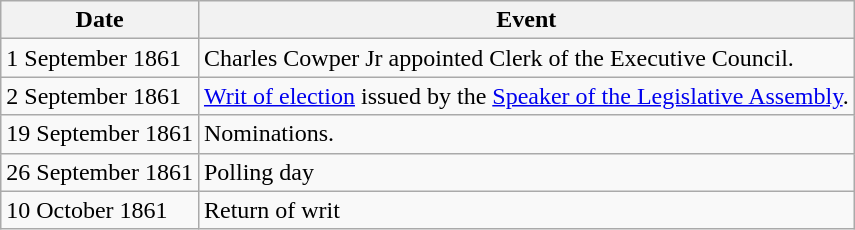<table class="wikitable">
<tr>
<th>Date</th>
<th>Event</th>
</tr>
<tr>
<td>1 September 1861</td>
<td>Charles Cowper Jr appointed Clerk of the Executive Council.</td>
</tr>
<tr>
<td>2 September 1861</td>
<td><a href='#'>Writ of election</a> issued by the <a href='#'>Speaker of the Legislative Assembly</a>.</td>
</tr>
<tr>
<td>19 September 1861</td>
<td>Nominations.</td>
</tr>
<tr>
<td>26 September 1861</td>
<td>Polling day</td>
</tr>
<tr>
<td>10 October 1861</td>
<td>Return of writ</td>
</tr>
</table>
